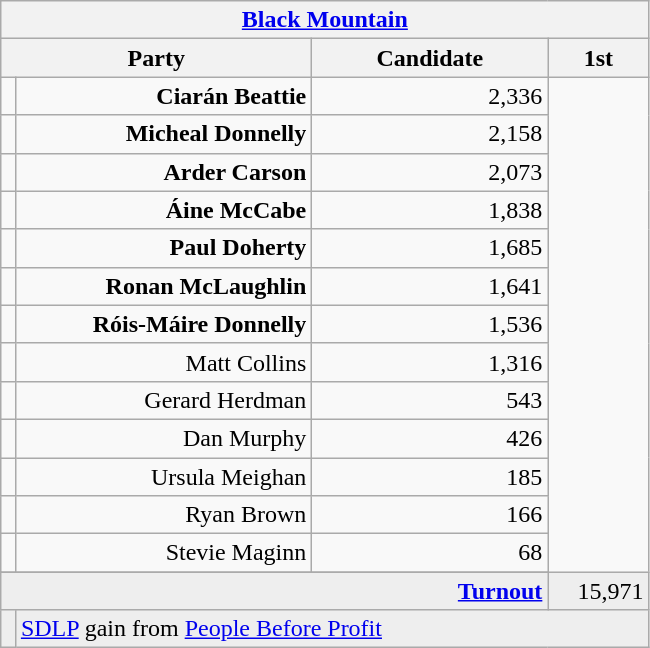<table class="wikitable">
<tr>
<th colspan="4" align="center"><a href='#'>Black Mountain</a></th>
</tr>
<tr>
<th colspan="2" align="center" width=200>Party</th>
<th width=150>Candidate</th>
<th width=60>1st </th>
</tr>
<tr>
<td></td>
<td align="right"><strong>Ciarán Beattie</strong></td>
<td align="right">2,336</td>
</tr>
<tr>
<td></td>
<td align="right"><strong>Micheal Donnelly</strong></td>
<td align="right">2,158</td>
</tr>
<tr>
<td></td>
<td align="right"><strong>Arder Carson</strong></td>
<td align="right">2,073</td>
</tr>
<tr>
<td></td>
<td align="right"><strong>Áine McCabe</strong></td>
<td align="right">1,838</td>
</tr>
<tr>
<td></td>
<td align="right"><strong>Paul Doherty</strong></td>
<td align="right">1,685</td>
</tr>
<tr>
<td></td>
<td align="right"><strong>Ronan McLaughlin</strong></td>
<td align="right">1,641</td>
</tr>
<tr>
<td></td>
<td align="right"><strong>Róis-Máire Donnelly</strong></td>
<td align="right">1,536</td>
</tr>
<tr>
<td></td>
<td align="right">Matt Collins</td>
<td align="right">1,316</td>
</tr>
<tr>
<td></td>
<td align="right">Gerard Herdman</td>
<td align="right">543</td>
</tr>
<tr>
<td></td>
<td align="right">Dan Murphy</td>
<td align="right">426</td>
</tr>
<tr>
<td></td>
<td align="right">Ursula Meighan</td>
<td align="right">185</td>
</tr>
<tr>
<td></td>
<td align="right">Ryan Brown</td>
<td align="right">166</td>
</tr>
<tr>
<td></td>
<td align="right">Stevie Maginn</td>
<td align="right">68</td>
</tr>
<tr>
</tr>
<tr bgcolor="EEEEEE">
<td colspan=3 align="right"><strong><a href='#'>Turnout</a></strong></td>
<td align="right">15,971</td>
</tr>
<tr bgcolor="EEEEEE">
<td bgcolor=></td>
<td colspan=4 bgcolor="EEEEEE"><a href='#'>SDLP</a> gain from <a href='#'>People Before Profit</a></td>
</tr>
</table>
